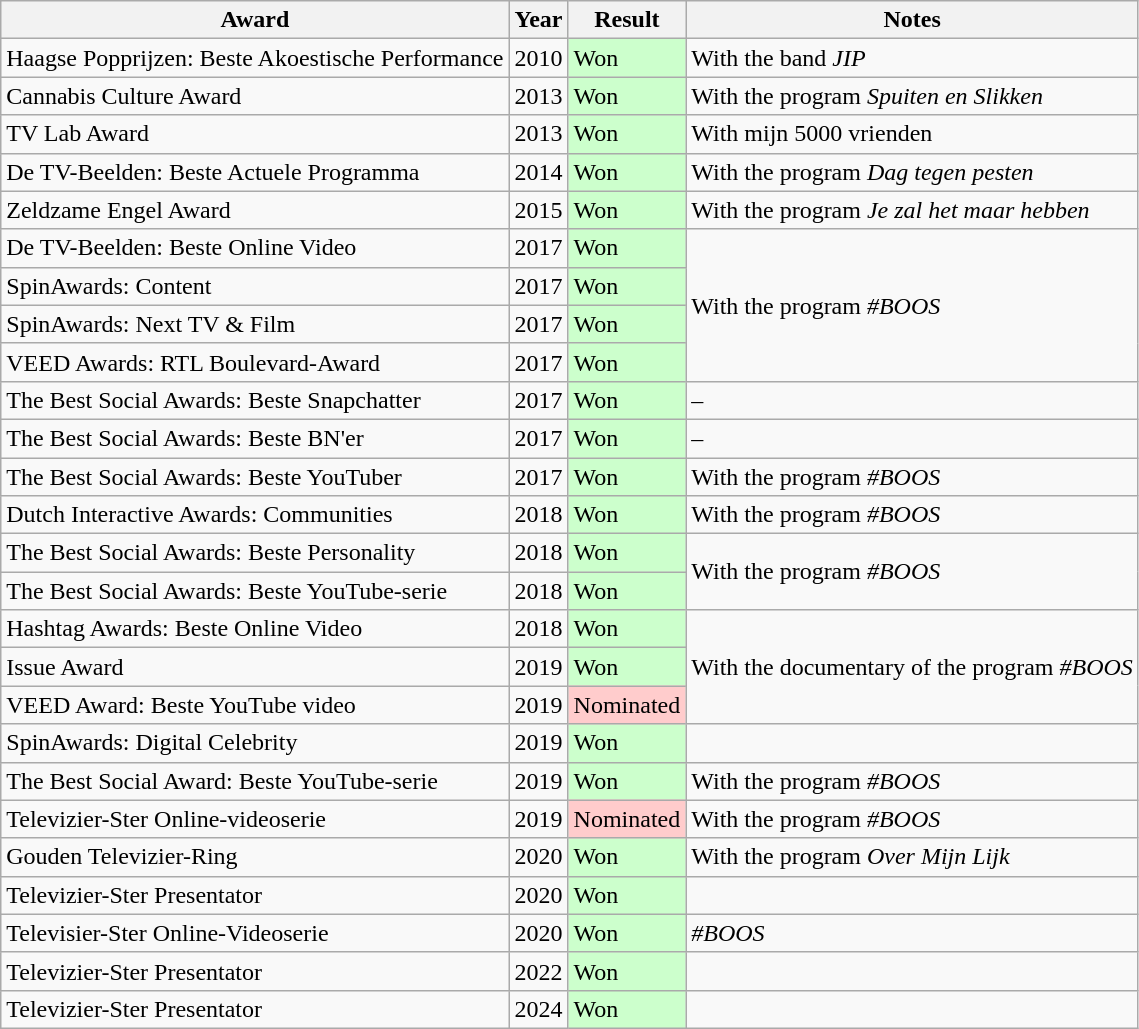<table class="wikitable">
<tr>
<th>Award</th>
<th>Year</th>
<th>Result</th>
<th>Notes</th>
</tr>
<tr>
<td>Haagse Popprijzen: Beste Akoestische Performance</td>
<td>2010</td>
<td bgcolor="#CCFFCC">Won</td>
<td>With the band <em>JIP</em></td>
</tr>
<tr>
<td>Cannabis Culture Award</td>
<td>2013</td>
<td bgcolor="#CCFFCC">Won</td>
<td>With the program <em>Spuiten en Slikken</em></td>
</tr>
<tr>
<td>TV Lab Award</td>
<td>2013</td>
<td bgcolor="#CCFFCC">Won</td>
<td>With mijn 5000 vrienden</td>
</tr>
<tr>
<td>De TV-Beelden: Beste Actuele Programma</td>
<td>2014</td>
<td bgcolor="#CCFFCC">Won</td>
<td>With the program <em>Dag tegen pesten</em></td>
</tr>
<tr>
<td>Zeldzame Engel Award</td>
<td>2015</td>
<td bgcolor="#CCFFCC">Won</td>
<td>With the program <em>Je zal het maar hebben</em></td>
</tr>
<tr>
<td>De TV-Beelden: Beste Online Video</td>
<td>2017</td>
<td bgcolor="#CCFFCC">Won</td>
<td rowspan="4">With the program <em>#BOOS</em></td>
</tr>
<tr>
<td>SpinAwards: Content</td>
<td>2017</td>
<td bgcolor="#CCFFCC">Won</td>
</tr>
<tr>
<td>SpinAwards: Next TV & Film</td>
<td>2017</td>
<td bgcolor="#CCFFCC">Won</td>
</tr>
<tr>
<td>VEED Awards: RTL Boulevard-Award</td>
<td>2017</td>
<td bgcolor="#CCFFCC">Won</td>
</tr>
<tr>
<td>The Best Social Awards: Beste Snapchatter</td>
<td>2017</td>
<td bgcolor="#CCFFCC">Won</td>
<td>–</td>
</tr>
<tr>
<td>The Best Social Awards: Beste BN'er</td>
<td>2017</td>
<td bgcolor="#CCFFCC">Won</td>
<td>–</td>
</tr>
<tr>
<td>The Best Social Awards: Beste YouTuber</td>
<td>2017</td>
<td bgcolor="#CCFFCC">Won</td>
<td>With the program <em>#BOOS</em></td>
</tr>
<tr>
<td>Dutch Interactive Awards: Communities</td>
<td>2018</td>
<td bgcolor="#CCFFCC">Won</td>
<td>With the program <em>#BOOS</em></td>
</tr>
<tr>
<td>The Best Social Awards: Beste Personality</td>
<td>2018</td>
<td bgcolor="#CCFFCC">Won</td>
<td rowspan="2">With the program <em>#BOOS</em></td>
</tr>
<tr>
<td>The Best Social Awards: Beste YouTube-serie</td>
<td>2018</td>
<td bgcolor="#CCFFCC">Won</td>
</tr>
<tr>
<td>Hashtag Awards: Beste Online Video</td>
<td>2018</td>
<td bgcolor="#CCFFCC">Won</td>
<td rowspan="3">With the documentary of the program <em>#BOOS</em></td>
</tr>
<tr>
<td>Issue Award</td>
<td>2019</td>
<td bgcolor="#CCFFCC">Won</td>
</tr>
<tr>
<td>VEED Award: Beste YouTube video</td>
<td>2019</td>
<td bgcolor="#FFCCCC">Nominated</td>
</tr>
<tr>
<td>SpinAwards: Digital Celebrity</td>
<td>2019</td>
<td bgcolor="#CCFFCC">Won</td>
<td></td>
</tr>
<tr>
<td>The Best Social Award: Beste YouTube-serie</td>
<td>2019</td>
<td bgcolor="#CCFFCC">Won</td>
<td>With the program <em>#BOOS</em></td>
</tr>
<tr>
<td>Televizier-Ster Online-videoserie</td>
<td>2019</td>
<td bgcolor="#FFCCCC">Nominated</td>
<td>With the program <em>#BOOS</em></td>
</tr>
<tr>
<td>Gouden Televizier-Ring</td>
<td>2020</td>
<td bgcolor="#CCFFCC">Won</td>
<td>With the program <em>Over Mijn Lijk</em></td>
</tr>
<tr>
<td>Televizier-Ster Presentator</td>
<td>2020</td>
<td bgcolor="#CCFFCC">Won</td>
<td></td>
</tr>
<tr>
<td>Televisier-Ster Online-Videoserie</td>
<td>2020</td>
<td bgcolor="#CCFFCC">Won</td>
<td><em>#BOOS</em></td>
</tr>
<tr>
<td>Televizier-Ster Presentator</td>
<td>2022</td>
<td bgcolor="#CCFFCC">Won</td>
<td></td>
</tr>
<tr>
<td>Televizier-Ster Presentator</td>
<td>2024</td>
<td bgcolor="#CCFFCC">Won</td>
<td></td>
</tr>
</table>
